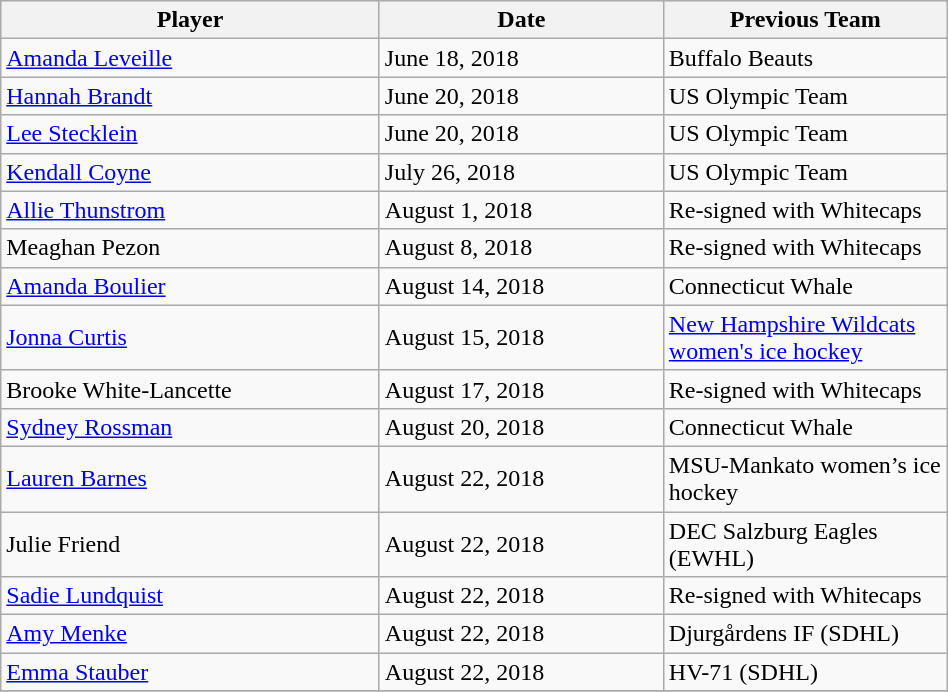<table class="wikitable" style="width:50%;">
<tr style="text-align:center; background:#ddd;">
<th style="width:40%;">Player</th>
<th style="width:30%;">Date</th>
<th style="width:30%;">Previous Team</th>
</tr>
<tr>
<td><a href='#'>Amanda Leveille</a></td>
<td>June 18, 2018</td>
<td>Buffalo Beauts</td>
</tr>
<tr>
<td><a href='#'>Hannah Brandt</a></td>
<td>June 20, 2018</td>
<td>US Olympic Team</td>
</tr>
<tr>
<td><a href='#'>Lee Stecklein</a></td>
<td>June 20, 2018</td>
<td>US Olympic Team</td>
</tr>
<tr>
<td><a href='#'>Kendall Coyne</a></td>
<td>July 26, 2018</td>
<td>US Olympic Team</td>
</tr>
<tr>
<td><a href='#'>Allie Thunstrom</a></td>
<td>August 1, 2018</td>
<td>Re-signed with Whitecaps</td>
</tr>
<tr>
<td>Meaghan Pezon</td>
<td>August 8, 2018</td>
<td>Re-signed with Whitecaps</td>
</tr>
<tr>
<td><a href='#'>Amanda Boulier</a></td>
<td>August 14, 2018</td>
<td>Connecticut Whale</td>
</tr>
<tr>
<td><a href='#'>Jonna Curtis</a></td>
<td>August 15, 2018</td>
<td><a href='#'>New Hampshire Wildcats women's ice hockey</a></td>
</tr>
<tr>
<td>Brooke White-Lancette</td>
<td>August 17, 2018</td>
<td>Re-signed with Whitecaps</td>
</tr>
<tr>
<td><a href='#'>Sydney Rossman</a></td>
<td>August 20, 2018</td>
<td>Connecticut Whale</td>
</tr>
<tr>
<td><a href='#'>Lauren Barnes</a></td>
<td>August 22, 2018</td>
<td>MSU-Mankato women’s ice hockey</td>
</tr>
<tr>
<td>Julie Friend</td>
<td>August 22, 2018</td>
<td>DEC Salzburg Eagles (EWHL)</td>
</tr>
<tr>
<td><a href='#'>Sadie Lundquist</a></td>
<td>August 22, 2018</td>
<td>Re-signed with Whitecaps</td>
</tr>
<tr>
<td><a href='#'>Amy Menke</a></td>
<td>August 22, 2018</td>
<td>Djurgårdens IF (SDHL)</td>
</tr>
<tr>
<td><a href='#'>Emma Stauber</a></td>
<td>August 22, 2018</td>
<td>HV-71 (SDHL)</td>
</tr>
<tr>
</tr>
</table>
